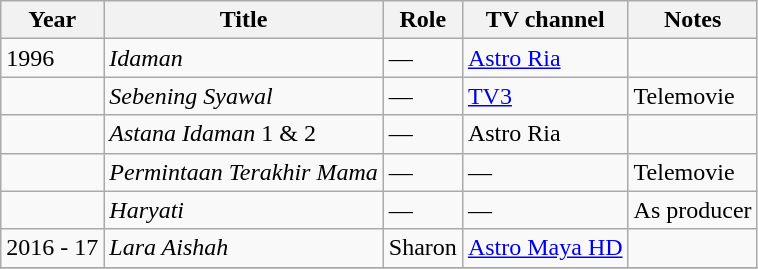<table class="wikitable">
<tr>
<th>Year</th>
<th>Title</th>
<th>Role</th>
<th>TV channel</th>
<th>Notes</th>
</tr>
<tr>
<td>1996</td>
<td><em>Idaman</em></td>
<td>—</td>
<td><a href='#'>Astro Ria</a></td>
<td></td>
</tr>
<tr>
<td></td>
<td><em>Sebening Syawal</em></td>
<td>—</td>
<td><a href='#'>TV3</a></td>
<td>Telemovie</td>
</tr>
<tr>
<td></td>
<td><em>Astana Idaman</em> 1 & 2</td>
<td>—</td>
<td>Astro Ria</td>
<td></td>
</tr>
<tr>
<td></td>
<td><em>Permintaan Terakhir Mama</em></td>
<td>—</td>
<td>—</td>
<td>Telemovie</td>
</tr>
<tr>
<td></td>
<td><em>Haryati</em></td>
<td>—</td>
<td>—</td>
<td>As producer</td>
</tr>
<tr>
<td>2016 - 17</td>
<td><em>Lara Aishah</em></td>
<td>Sharon</td>
<td><a href='#'>Astro Maya HD</a></td>
<td></td>
</tr>
<tr>
</tr>
</table>
